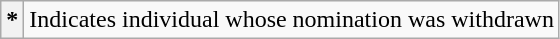<table class="wikitable plainrowheaders">
<tr>
<th scope=row style="text-align:center">*</th>
<td>Indicates individual whose nomination was withdrawn</td>
</tr>
</table>
